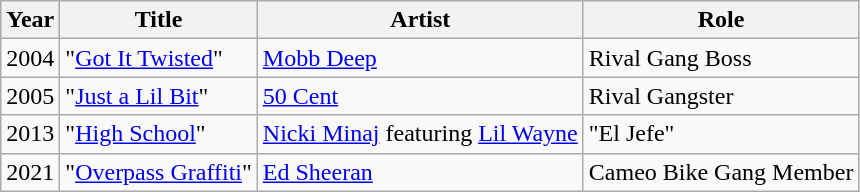<table class="wikitable">
<tr>
<th>Year</th>
<th>Title</th>
<th>Artist</th>
<th>Role</th>
</tr>
<tr>
<td>2004</td>
<td>"<a href='#'>Got It Twisted</a>"</td>
<td><a href='#'>Mobb Deep</a></td>
<td>Rival Gang Boss</td>
</tr>
<tr>
<td>2005</td>
<td>"<a href='#'>Just a Lil Bit</a>"</td>
<td><a href='#'>50 Cent</a></td>
<td>Rival Gangster</td>
</tr>
<tr>
<td>2013</td>
<td>"<a href='#'>High School</a>"</td>
<td><a href='#'>Nicki Minaj</a> featuring <a href='#'>Lil Wayne</a></td>
<td>"El Jefe"</td>
</tr>
<tr>
<td>2021</td>
<td>"<a href='#'>Overpass Graffiti</a>"</td>
<td><a href='#'>Ed Sheeran</a></td>
<td>Cameo Bike Gang Member</td>
</tr>
</table>
